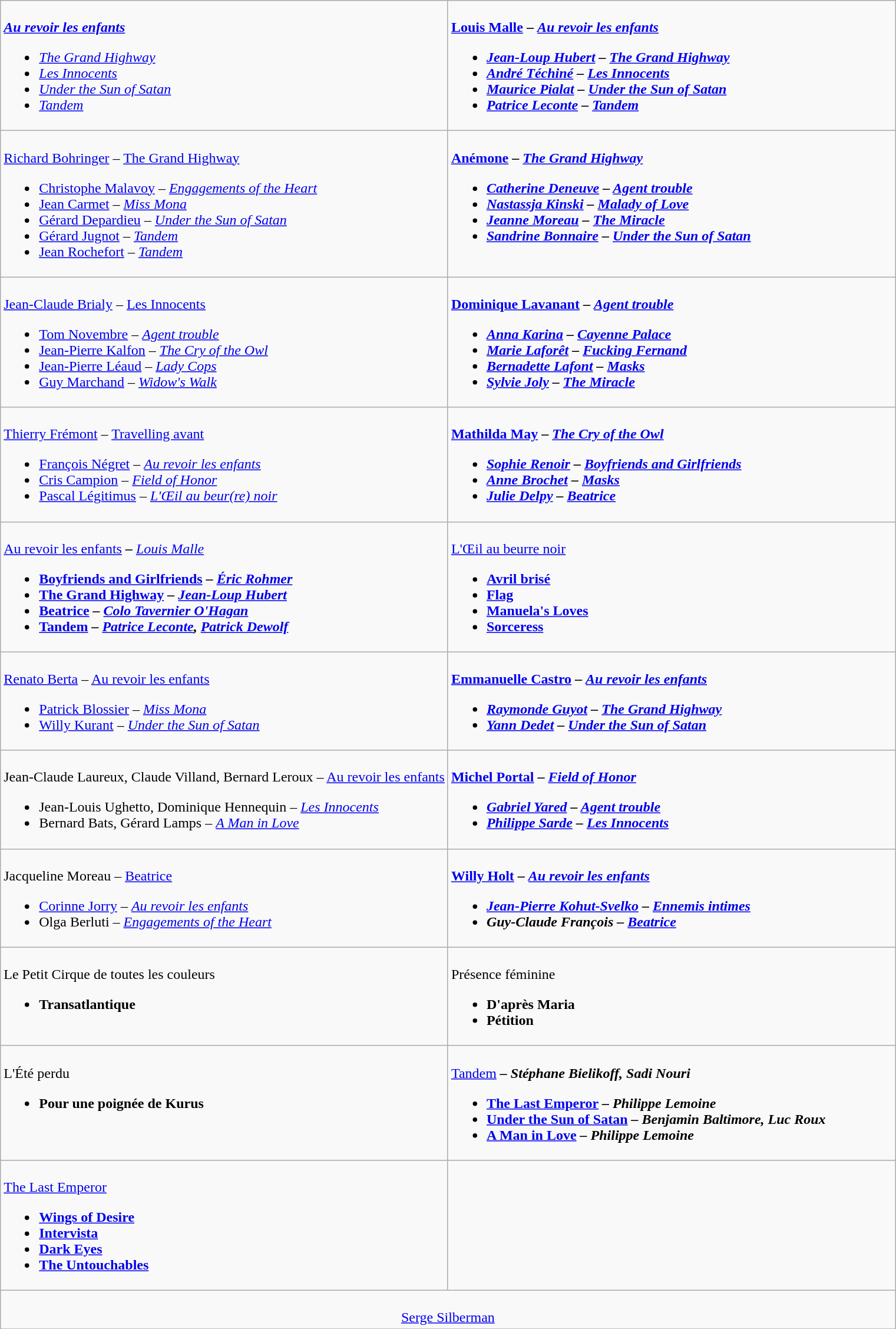<table class=wikitable style="width=150%">
<tr>
<td valign="top" width="50%"><br>
<strong><em><a href='#'>Au revoir les enfants</a></em></strong><ul><li><em><a href='#'>The Grand Highway</a></em></li><li><em><a href='#'>Les Innocents</a></em></li><li><em><a href='#'>Under the Sun of Satan</a></em></li><li><em><a href='#'>Tandem</a></em></li></ul></td>
<td valign="top" width="50%"><br>
<strong><a href='#'>Louis Malle</a> – <em><a href='#'>Au revoir les enfants</a><strong><em><ul><li><a href='#'>Jean-Loup Hubert</a> – </em><a href='#'>The Grand Highway</a><em></li><li><a href='#'>André Téchiné</a> – </em><a href='#'>Les Innocents</a><em></li><li><a href='#'>Maurice Pialat</a> – </em><a href='#'>Under the Sun of Satan</a><em></li><li><a href='#'>Patrice Leconte</a> – </em><a href='#'>Tandem</a><em></li></ul></td>
</tr>
<tr>
<td valign="top" width="50%"><br>
</strong><a href='#'>Richard Bohringer</a> –  </em><a href='#'>The Grand Highway</a></em></strong><ul><li><a href='#'>Christophe Malavoy</a> – <em><a href='#'>Engagements of the Heart</a></em></li><li><a href='#'>Jean Carmet</a> – <em><a href='#'>Miss Mona</a></em></li><li><a href='#'>Gérard Depardieu</a> – <em><a href='#'>Under the Sun of Satan</a></em></li><li><a href='#'>Gérard Jugnot</a> – <em><a href='#'>Tandem</a></em></li><li><a href='#'>Jean Rochefort</a> – <em><a href='#'>Tandem</a></em></li></ul></td>
<td valign="top" width="50%"><br>
<strong><a href='#'>Anémone</a> – <em><a href='#'>The Grand Highway</a><strong><em><ul><li><a href='#'>Catherine Deneuve</a> – </em><a href='#'>Agent trouble</a><em></li><li><a href='#'>Nastassja Kinski</a> – </em><a href='#'>Malady of Love</a><em></li><li><a href='#'>Jeanne Moreau</a> – </em><a href='#'>The Miracle</a><em></li><li><a href='#'>Sandrine Bonnaire</a> – </em><a href='#'>Under the Sun of Satan</a><em></li></ul></td>
</tr>
<tr>
<td valign="top" width="50%"><br>
</strong><a href='#'>Jean-Claude Brialy</a> – </em><a href='#'>Les Innocents</a></em></strong><ul><li><a href='#'>Tom Novembre</a> – <em><a href='#'>Agent trouble</a></em></li><li><a href='#'>Jean-Pierre Kalfon</a> – <em><a href='#'>The Cry of the Owl</a></em></li><li><a href='#'>Jean-Pierre Léaud</a> – <em><a href='#'>Lady Cops</a></em></li><li><a href='#'>Guy Marchand</a> – <em><a href='#'>Widow's Walk</a></em></li></ul></td>
<td valign="top" width="50%"><br>
<strong><a href='#'>Dominique Lavanant</a> – <em><a href='#'>Agent trouble</a><strong><em><ul><li><a href='#'>Anna Karina</a> – </em><a href='#'>Cayenne Palace</a><em></li><li><a href='#'>Marie Laforêt</a> – </em><a href='#'>Fucking Fernand</a><em></li><li><a href='#'>Bernadette Lafont</a> – </em><a href='#'>Masks</a><em></li><li><a href='#'>Sylvie Joly</a> – </em><a href='#'>The Miracle</a><em></li></ul></td>
</tr>
<tr>
<td valign="top" width="50%"><br>
</strong><a href='#'>Thierry Frémont</a> – </em><a href='#'>Travelling avant</a></em></strong><ul><li><a href='#'>François Négret</a> – <em><a href='#'>Au revoir les enfants</a></em></li><li><a href='#'>Cris Campion</a> – <em><a href='#'>Field of Honor</a></em></li><li><a href='#'>Pascal Légitimus</a> – <em><a href='#'>L'Œil au beur(re) noir</a></em></li></ul></td>
<td valign="top" width="50%"><br>
<strong><a href='#'>Mathilda May</a> – <em><a href='#'>The Cry of the Owl</a><strong><em><ul><li><a href='#'>Sophie Renoir</a> – </em><a href='#'>Boyfriends and Girlfriends</a><em></li><li><a href='#'>Anne Brochet</a> – </em><a href='#'>Masks</a><em></li><li><a href='#'>Julie Delpy</a> – </em><a href='#'>Beatrice</a><em></li></ul></td>
</tr>
<tr>
<td valign="top" width="50%"><br>
</em></strong><a href='#'>Au revoir les enfants</a><strong><em> – </strong><a href='#'>Louis Malle</a><strong><ul><li></em><a href='#'>Boyfriends and Girlfriends</a><em> – <a href='#'>Éric Rohmer</a></li><li></em><a href='#'>The Grand Highway</a><em> – <a href='#'>Jean-Loup Hubert</a></li><li></em><a href='#'>Beatrice</a><em> – <a href='#'>Colo Tavernier O'Hagan</a></li><li></em><a href='#'>Tandem</a><em> – <a href='#'>Patrice Leconte</a>, <a href='#'>Patrick Dewolf</a></li></ul></td>
<td valign="top" width="50%"><br>
</em></strong><a href='#'>L'Œil au beurre noir</a><strong><em><ul><li></em><a href='#'>Avril brisé</a><em></li><li></em><a href='#'>Flag</a><em></li><li></em><a href='#'>Manuela's Loves</a><em></li><li></em><a href='#'>Sorceress</a><em></li></ul></td>
</tr>
<tr>
<td valign="top" width="50%"><br>
</strong><a href='#'>Renato Berta</a> – </em><a href='#'>Au revoir les enfants</a></em></strong><ul><li><a href='#'>Patrick Blossier</a> – <em><a href='#'>Miss Mona</a></em></li><li><a href='#'>Willy Kurant</a> – <em><a href='#'>Under the Sun of Satan</a></em></li></ul></td>
<td valign="top" width="50%"><br>
<strong><a href='#'>Emmanuelle Castro</a> – <em><a href='#'>Au revoir les enfants</a><strong><em><ul><li><a href='#'>Raymonde Guyot</a> – </em><a href='#'>The Grand Highway</a><em></li><li><a href='#'>Yann Dedet</a> – </em><a href='#'>Under the Sun of Satan</a><em></li></ul></td>
</tr>
<tr>
<td valign="top" width="50%"><br>
</strong>Jean-Claude Laureux, Claude Villand, Bernard Leroux – </em><a href='#'>Au revoir les enfants</a></em></strong><ul><li>Jean-Louis Ughetto, Dominique Hennequin – <em><a href='#'>Les Innocents</a></em></li><li>Bernard Bats, Gérard Lamps – <em><a href='#'>A Man in Love</a></em></li></ul></td>
<td valign="top" width="50%"><br>
<strong><a href='#'>Michel Portal</a> – <em><a href='#'>Field of Honor</a><strong><em><ul><li><a href='#'>Gabriel Yared</a> – </em><a href='#'>Agent trouble</a><em></li><li><a href='#'>Philippe Sarde</a> – </em><a href='#'>Les Innocents</a><em></li></ul></td>
</tr>
<tr>
<td valign="top" width="50%"><br>
</strong>Jacqueline Moreau – </em><a href='#'>Beatrice</a></em></strong><ul><li><a href='#'>Corinne Jorry</a> – <em><a href='#'>Au revoir les enfants</a></em></li><li>Olga Berluti – <em><a href='#'>Engagements of the Heart</a></em></li></ul></td>
<td valign="top" width="50%"><br>
<strong><a href='#'>Willy Holt</a> – <em><a href='#'>Au revoir les enfants</a><strong><em><ul><li><a href='#'>Jean-Pierre Kohut-Svelko</a> – </em><a href='#'>Ennemis intimes</a><em></li><li>Guy-Claude François – </em><a href='#'>Beatrice</a><em></li></ul></td>
</tr>
<tr>
<td valign="top" width="50%"><br>
</em></strong>Le Petit Cirque de toutes les couleurs<strong><em><ul><li></em>Transatlantique<em></li></ul></td>
<td valign="top" width="50%"><br>
</em></strong>Présence féminine<strong><em><ul><li></em>D'après Maria<em></li><li></em>Pétition<em></li></ul></td>
</tr>
<tr>
<td valign="top" width="50%"><br>
</em></strong>L'Été perdu<strong><em><ul><li></em>Pour une poignée de Kurus<em></li></ul></td>
<td valign="top" width="50%"><br>
</em></strong><a href='#'>Tandem</a><strong><em> – Stéphane Bielikoff, Sadi Nouri<ul><li></em><a href='#'>The Last Emperor</a><em> – Philippe Lemoine</li><li></em><a href='#'>Under the Sun of Satan</a><em> – Benjamin Baltimore, Luc Roux</li><li></em><a href='#'>A Man in Love</a><em> – Philippe Lemoine</li></ul></td>
</tr>
<tr>
<td valign="top" width="50%"><br>
</em></strong><a href='#'>The Last Emperor</a><strong><em><ul><li></em><a href='#'>Wings of Desire</a><em></li><li></em><a href='#'>Intervista</a><em></li><li></em><a href='#'>Dark Eyes</a><em></li><li></em><a href='#'>The Untouchables</a><em></li></ul></td>
</tr>
<tr>
<td align="center" colspan="2" valign="top" width="50%"><br>
</strong><a href='#'>Serge Silberman</a><strong></td>
</tr>
<tr>
</tr>
</table>
